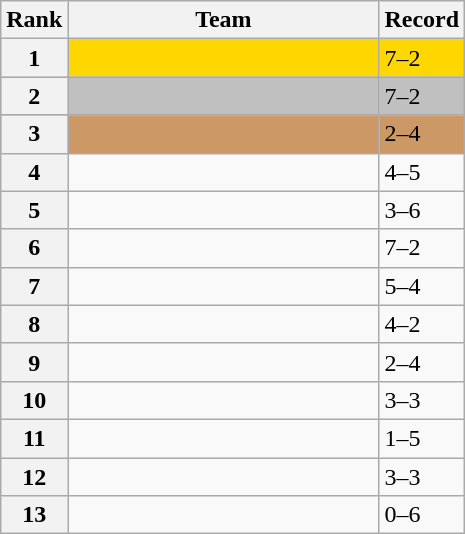<table class="wikitable">
<tr>
<th>Rank</th>
<th width=200px>Team</th>
<th>Record</th>
</tr>
<tr bgcolor=gold>
<th>1</th>
<td></td>
<td>7–2</td>
</tr>
<tr bgcolor=silver>
<th>2</th>
<td></td>
<td>7–2</td>
</tr>
<tr bgcolor=cc9966>
<th>3</th>
<td></td>
<td>2–4</td>
</tr>
<tr>
<th>4</th>
<td></td>
<td>4–5</td>
</tr>
<tr>
<th>5</th>
<td></td>
<td>3–6</td>
</tr>
<tr>
<th>6</th>
<td></td>
<td>7–2</td>
</tr>
<tr>
<th>7</th>
<td></td>
<td>5–4</td>
</tr>
<tr>
<th>8</th>
<td></td>
<td>4–2</td>
</tr>
<tr>
<th>9</th>
<td></td>
<td>2–4</td>
</tr>
<tr>
<th>10</th>
<td></td>
<td>3–3</td>
</tr>
<tr>
<th>11</th>
<td></td>
<td>1–5</td>
</tr>
<tr>
<th>12</th>
<td></td>
<td>3–3</td>
</tr>
<tr>
<th>13</th>
<td></td>
<td>0–6</td>
</tr>
</table>
